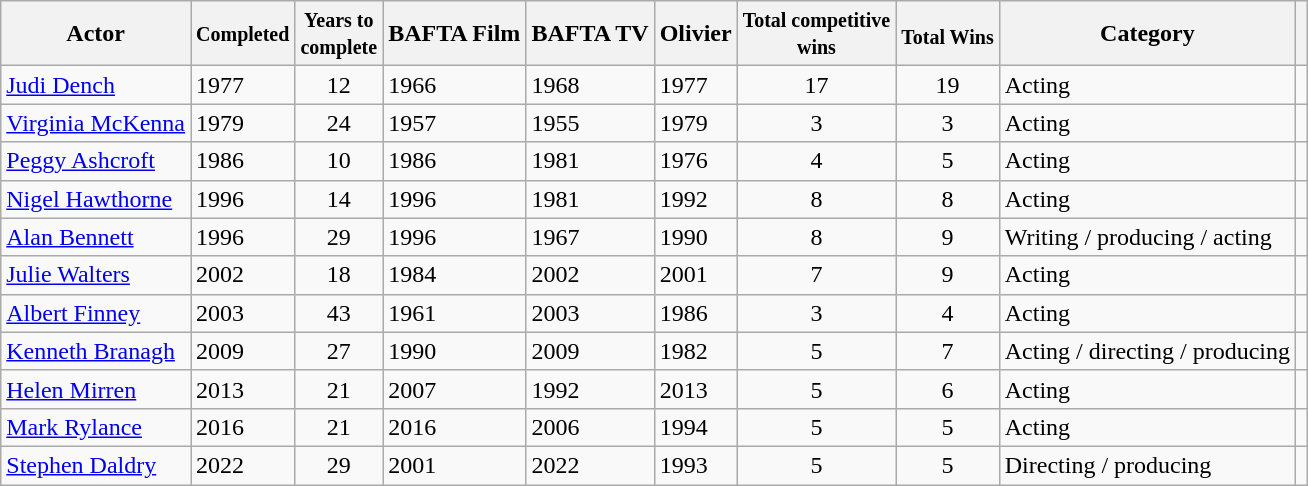<table class="wikitable sortable">
<tr>
<th>Actor</th>
<th><small>Completed</small></th>
<th><small>Years to<br>complete</small></th>
<th>BAFTA Film</th>
<th>BAFTA TV</th>
<th>Olivier</th>
<th><small>Total competitive<br>wins</small></th>
<th><sub>Total Wins</sub></th>
<th>Category</th>
<th><small></small></th>
</tr>
<tr>
<td><a href='#'>Judi Dench</a></td>
<td>1977</td>
<td align=center>12</td>
<td>1966</td>
<td>1968</td>
<td>1977</td>
<td align=center>17</td>
<td align=center>19</td>
<td>Acting</td>
<td align=center></td>
</tr>
<tr>
<td><a href='#'>Virginia McKenna</a></td>
<td>1979</td>
<td align=center>24</td>
<td>1957</td>
<td>1955</td>
<td>1979</td>
<td align=center>3</td>
<td align=center>3</td>
<td>Acting</td>
<td align=center></td>
</tr>
<tr>
<td><a href='#'>Peggy Ashcroft</a></td>
<td>1986</td>
<td align=center>10</td>
<td>1986</td>
<td>1981</td>
<td>1976</td>
<td align=center>4</td>
<td align=center>5</td>
<td>Acting</td>
<td align=center></td>
</tr>
<tr>
<td><a href='#'>Nigel Hawthorne</a></td>
<td>1996</td>
<td align=center>14</td>
<td>1996</td>
<td>1981</td>
<td>1992</td>
<td align=center>8</td>
<td align=center>8</td>
<td>Acting</td>
<td align=center></td>
</tr>
<tr>
<td><a href='#'>Alan Bennett</a></td>
<td>1996</td>
<td align=center>29</td>
<td>1996</td>
<td>1967</td>
<td>1990</td>
<td align=center>8</td>
<td align=center>9</td>
<td>Writing / producing / acting</td>
<td align=center></td>
</tr>
<tr>
<td><a href='#'>Julie Walters</a></td>
<td>2002</td>
<td align=center>18</td>
<td>1984</td>
<td>2002</td>
<td>2001</td>
<td align=center>7</td>
<td align=center>9</td>
<td>Acting</td>
<td align=center></td>
</tr>
<tr>
<td><a href='#'>Albert Finney</a></td>
<td>2003</td>
<td align=center>43</td>
<td>1961</td>
<td>2003</td>
<td>1986</td>
<td align=center>3</td>
<td align=center>4</td>
<td>Acting</td>
<td align=center></td>
</tr>
<tr>
<td><a href='#'>Kenneth Branagh</a></td>
<td>2009</td>
<td align=center>27</td>
<td>1990</td>
<td>2009</td>
<td>1982</td>
<td align=center>5</td>
<td align=center>7</td>
<td>Acting / directing / producing</td>
<td align=center></td>
</tr>
<tr>
<td><a href='#'>Helen Mirren</a></td>
<td>2013</td>
<td align=center>21</td>
<td>2007</td>
<td>1992</td>
<td>2013</td>
<td align=center>5</td>
<td align=center>6</td>
<td>Acting</td>
<td align=center></td>
</tr>
<tr>
<td><a href='#'>Mark Rylance</a></td>
<td>2016</td>
<td align=center>21</td>
<td>2016</td>
<td>2006</td>
<td>1994</td>
<td align=center>5</td>
<td align=center>5</td>
<td>Acting</td>
<td align=center></td>
</tr>
<tr>
<td><a href='#'>Stephen Daldry</a></td>
<td>2022</td>
<td align=center>29</td>
<td>2001</td>
<td>2022</td>
<td>1993</td>
<td align=center>5</td>
<td align=center>5</td>
<td>Directing / producing</td>
<td align=center></td>
</tr>
</table>
